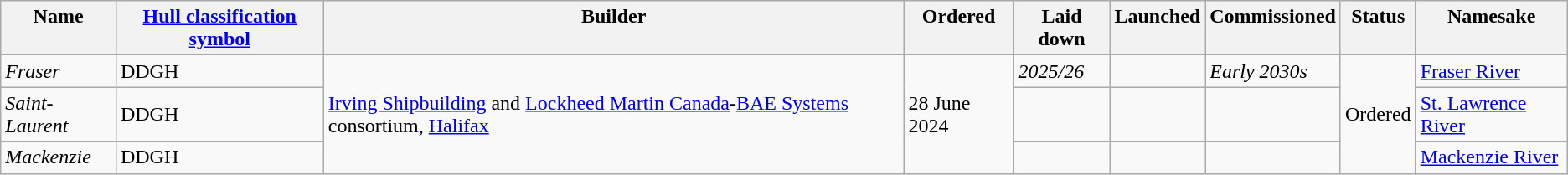<table class="wikitable">
<tr valign="top">
<th>Name</th>
<th><a href='#'>Hull classification symbol</a></th>
<th>Builder</th>
<th>Ordered</th>
<th>Laid down</th>
<th>Launched</th>
<th>Commissioned</th>
<th>Status</th>
<th>Namesake</th>
</tr>
<tr>
<td><em>Fraser</em></td>
<td>DDGH</td>
<td rowspan="3"><a href='#'>Irving Shipbuilding</a> and <a href='#'>Lockheed Martin Canada</a>-<a href='#'>BAE Systems</a> consortium, <a href='#'>Halifax</a></td>
<td rowspan="3">28 June 2024</td>
<td><em>2025/26</em></td>
<td></td>
<td><em>Early 2030s</em></td>
<td rowspan="3">Ordered</td>
<td><a href='#'>Fraser River</a></td>
</tr>
<tr>
<td><em>Saint-Laurent</em></td>
<td>DDGH</td>
<td></td>
<td></td>
<td></td>
<td><a href='#'>St. Lawrence River</a></td>
</tr>
<tr>
<td><em>Mackenzie</em></td>
<td>DDGH</td>
<td></td>
<td></td>
<td></td>
<td><a href='#'>Mackenzie River</a></td>
</tr>
</table>
